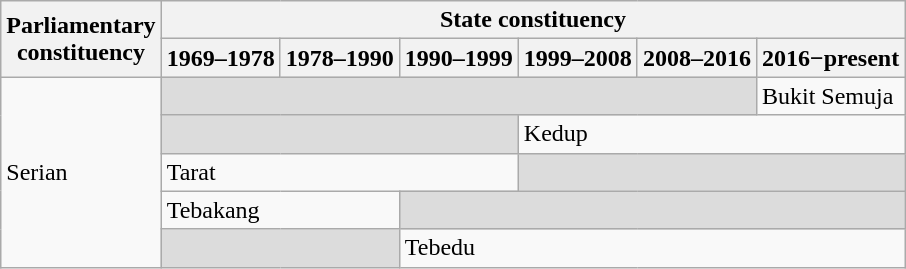<table class="wikitable">
<tr>
<th rowspan="2">Parliamentary<br>constituency</th>
<th colspan="6">State constituency</th>
</tr>
<tr>
<th>1969–1978</th>
<th>1978–1990</th>
<th>1990–1999</th>
<th>1999–2008</th>
<th>2008–2016</th>
<th>2016−present</th>
</tr>
<tr>
<td rowspan="5">Serian</td>
<td colspan="5" bgcolor="dcdcdc"></td>
<td>Bukit Semuja</td>
</tr>
<tr>
<td colspan="3" bgcolor="dcdcdc"></td>
<td colspan="3">Kedup</td>
</tr>
<tr>
<td colspan="3">Tarat</td>
<td colspan="3" bgcolor="dcdcdc"></td>
</tr>
<tr>
<td colspan="2">Tebakang</td>
<td colspan="4" bgcolor="dcdcdc"></td>
</tr>
<tr>
<td colspan="2" bgcolor="dcdcdc"></td>
<td colspan="4">Tebedu</td>
</tr>
</table>
